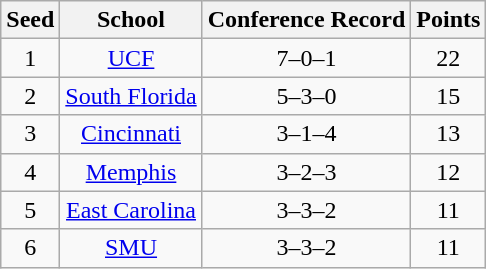<table class="wikitable" style="text-align:center">
<tr>
<th>Seed</th>
<th>School</th>
<th>Conference Record</th>
<th>Points</th>
</tr>
<tr>
<td>1</td>
<td><a href='#'>UCF</a></td>
<td>7–0–1</td>
<td>22</td>
</tr>
<tr>
<td>2</td>
<td><a href='#'>South Florida</a></td>
<td>5–3–0</td>
<td>15</td>
</tr>
<tr>
<td>3</td>
<td><a href='#'>Cincinnati</a></td>
<td>3–1–4</td>
<td>13</td>
</tr>
<tr>
<td>4</td>
<td><a href='#'>Memphis</a></td>
<td>3–2–3</td>
<td>12</td>
</tr>
<tr>
<td>5</td>
<td><a href='#'>East Carolina</a></td>
<td>3–3–2</td>
<td>11</td>
</tr>
<tr>
<td>6</td>
<td><a href='#'>SMU</a></td>
<td>3–3–2</td>
<td>11</td>
</tr>
</table>
